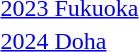<table>
<tr>
<td><a href='#'>2023 Fukuoka</a><br></td>
<td></td>
<td></td>
<td></td>
</tr>
<tr>
<td><a href='#'>2024 Doha</a><br></td>
<td></td>
<td></td>
<td></td>
</tr>
</table>
